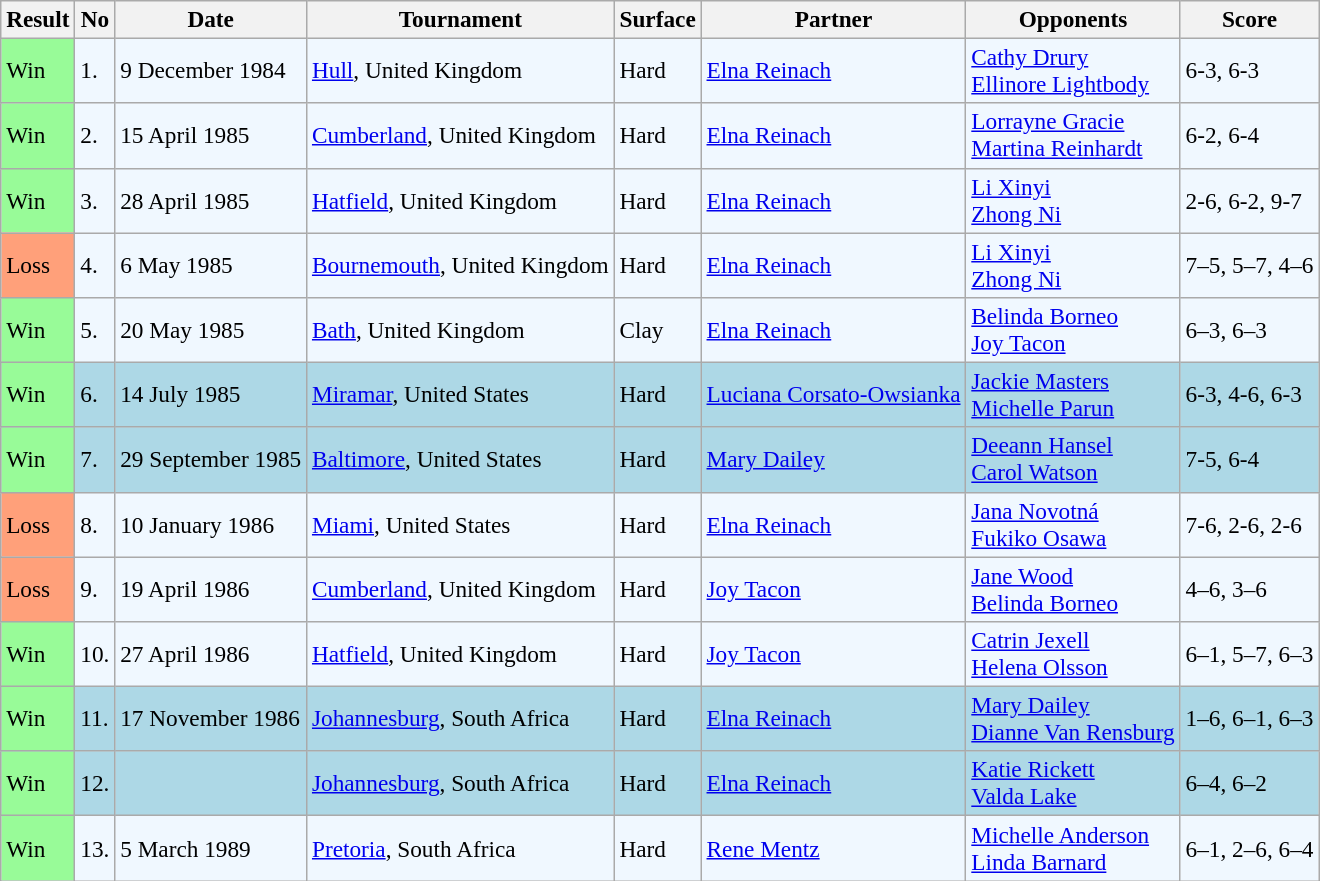<table class="sortable wikitable" style="font-size:97%;">
<tr>
<th><strong>Result</strong></th>
<th><strong>No</strong></th>
<th><strong>Date</strong></th>
<th><strong>Tournament</strong></th>
<th><strong>Surface</strong></th>
<th><strong>Partner</strong></th>
<th><strong>Opponents</strong></th>
<th><strong>Score</strong></th>
</tr>
<tr style="background:#f0f8ff;">
<td style="background:#98fb98;">Win</td>
<td>1.</td>
<td>9 December 1984</td>
<td><a href='#'>Hull</a>, United Kingdom</td>
<td>Hard</td>
<td> <a href='#'>Elna Reinach</a></td>
<td> <a href='#'>Cathy Drury</a> <br>  <a href='#'>Ellinore Lightbody</a></td>
<td>6-3, 6-3</td>
</tr>
<tr style="background:#f0f8ff;">
<td style="background:#98fb98;">Win</td>
<td>2.</td>
<td>15 April 1985</td>
<td><a href='#'>Cumberland</a>, United Kingdom</td>
<td>Hard</td>
<td> <a href='#'>Elna Reinach</a></td>
<td> <a href='#'>Lorrayne Gracie</a> <br>  <a href='#'>Martina Reinhardt</a></td>
<td>6-2, 6-4</td>
</tr>
<tr style="background:#f0f8ff;">
<td style="background:#98fb98;">Win</td>
<td>3.</td>
<td>28 April 1985</td>
<td><a href='#'>Hatfield</a>, United Kingdom</td>
<td>Hard</td>
<td> <a href='#'>Elna Reinach</a></td>
<td> <a href='#'>Li Xinyi</a> <br>  <a href='#'>Zhong Ni</a></td>
<td>2-6, 6-2, 9-7</td>
</tr>
<tr style="background:#f0f8ff;">
<td style="background:#ffa07a;">Loss</td>
<td>4.</td>
<td>6 May 1985</td>
<td><a href='#'>Bournemouth</a>, United Kingdom</td>
<td>Hard</td>
<td> <a href='#'>Elna Reinach</a></td>
<td> <a href='#'>Li Xinyi</a> <br>  <a href='#'>Zhong Ni</a></td>
<td>7–5, 5–7, 4–6</td>
</tr>
<tr style="background:#f0f8ff;">
<td style="background:#98fb98;">Win</td>
<td>5.</td>
<td>20 May 1985</td>
<td><a href='#'>Bath</a>, United Kingdom</td>
<td>Clay</td>
<td> <a href='#'>Elna Reinach</a></td>
<td> <a href='#'>Belinda Borneo</a> <br>  <a href='#'>Joy Tacon</a></td>
<td>6–3, 6–3</td>
</tr>
<tr style="background:lightblue;">
<td style="background:#98fb98;">Win</td>
<td>6.</td>
<td>14 July 1985</td>
<td><a href='#'>Miramar</a>, United States</td>
<td>Hard</td>
<td> <a href='#'>Luciana Corsato-Owsianka</a></td>
<td> <a href='#'>Jackie Masters</a> <br>  <a href='#'>Michelle Parun</a></td>
<td>6-3, 4-6, 6-3</td>
</tr>
<tr style="background:lightblue;">
<td style="background:#98fb98;">Win</td>
<td>7.</td>
<td>29 September 1985</td>
<td><a href='#'>Baltimore</a>, United States</td>
<td>Hard</td>
<td> <a href='#'>Mary Dailey</a></td>
<td> <a href='#'>Deeann Hansel</a> <br>  <a href='#'>Carol Watson</a></td>
<td>7-5, 6-4</td>
</tr>
<tr style="background:#f0f8ff;">
<td style="background:#ffa07a;">Loss</td>
<td>8.</td>
<td>10 January 1986</td>
<td><a href='#'>Miami</a>, United States</td>
<td>Hard</td>
<td> <a href='#'>Elna Reinach</a></td>
<td> <a href='#'>Jana Novotná</a> <br>  <a href='#'>Fukiko Osawa</a></td>
<td>7-6, 2-6, 2-6</td>
</tr>
<tr style="background:#f0f8ff;">
<td style="background:#ffa07a;">Loss</td>
<td>9.</td>
<td>19 April 1986</td>
<td><a href='#'>Cumberland</a>, United Kingdom</td>
<td>Hard</td>
<td> <a href='#'>Joy Tacon</a></td>
<td> <a href='#'>Jane Wood</a> <br>  <a href='#'>Belinda Borneo</a></td>
<td>4–6, 3–6</td>
</tr>
<tr style="background:#f0f8ff;">
<td style="background:#98fb98;">Win</td>
<td>10.</td>
<td>27 April 1986</td>
<td><a href='#'>Hatfield</a>, United Kingdom</td>
<td>Hard</td>
<td> <a href='#'>Joy Tacon</a></td>
<td> <a href='#'>Catrin Jexell</a><br>  <a href='#'>Helena Olsson</a></td>
<td>6–1, 5–7, 6–3</td>
</tr>
<tr style="background:lightblue;">
<td style="background:#98fb98;">Win</td>
<td>11.</td>
<td>17 November 1986</td>
<td><a href='#'>Johannesburg</a>, South Africa</td>
<td>Hard</td>
<td> <a href='#'>Elna Reinach</a></td>
<td> <a href='#'>Mary Dailey</a> <br>  <a href='#'>Dianne Van Rensburg</a></td>
<td>1–6, 6–1, 6–3</td>
</tr>
<tr style="background:lightblue;">
<td style="background:#98fb98;">Win</td>
<td>12.</td>
<td></td>
<td><a href='#'>Johannesburg</a>, South Africa</td>
<td>Hard</td>
<td> <a href='#'>Elna Reinach</a></td>
<td> <a href='#'>Katie Rickett</a> <br>  <a href='#'>Valda Lake</a></td>
<td>6–4, 6–2</td>
</tr>
<tr style="background:#f0f8ff;">
<td style="background:#98fb98;">Win</td>
<td>13.</td>
<td>5 March 1989</td>
<td><a href='#'>Pretoria</a>, South Africa</td>
<td>Hard</td>
<td> <a href='#'>Rene Mentz</a></td>
<td> <a href='#'>Michelle Anderson</a> <br>  <a href='#'>Linda Barnard</a></td>
<td>6–1, 2–6, 6–4</td>
</tr>
</table>
